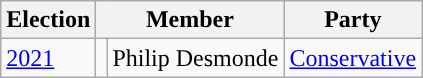<table class="wikitable">
<tr>
<th>Election</th>
<th colspan="2">Member</th>
<th>Party</th>
</tr>
<tr>
<td><a href='#'>2021</a></td>
<td rowspan="1" style="background-color: "></td>
<td rowspan="1">Philip Desmonde</td>
<td rowspan="1"><a href='#'>Conservative</a></td>
</tr>
</table>
